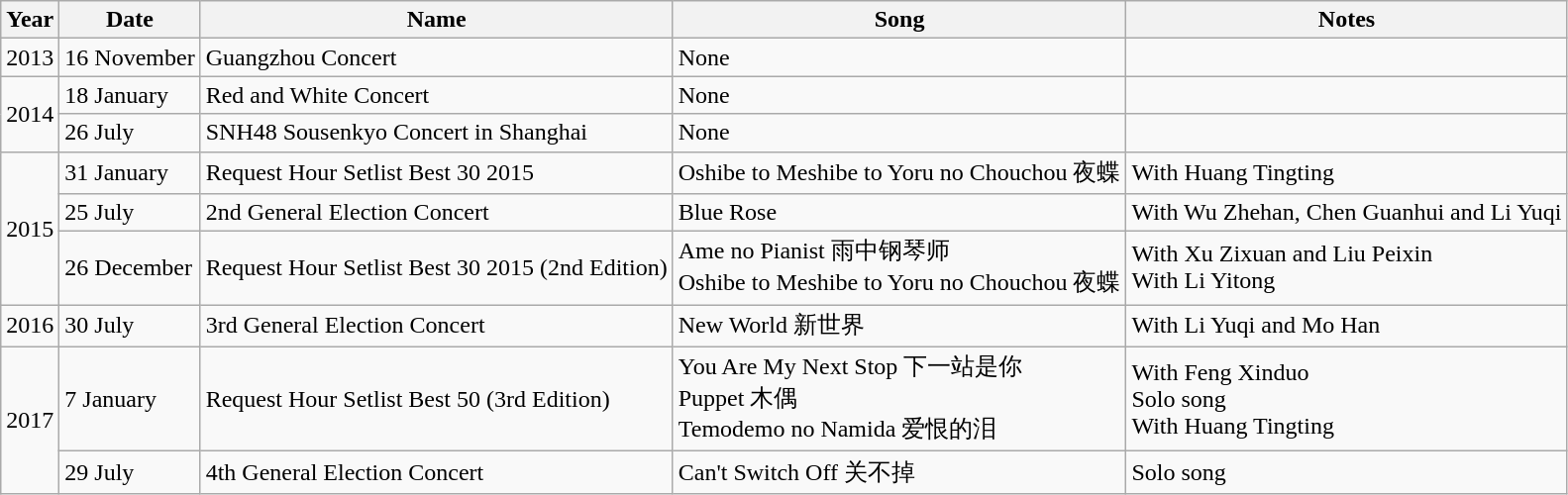<table class="wikitable">
<tr>
<th>Year</th>
<th>Date</th>
<th>Name</th>
<th>Song</th>
<th>Notes</th>
</tr>
<tr>
<td>2013</td>
<td>16 November</td>
<td>Guangzhou Concert</td>
<td>None</td>
<td></td>
</tr>
<tr>
<td rowspan="2">2014</td>
<td>18 January</td>
<td>Red and White Concert</td>
<td>None</td>
<td></td>
</tr>
<tr>
<td>26 July</td>
<td>SNH48 Sousenkyo Concert in Shanghai</td>
<td>None</td>
<td></td>
</tr>
<tr>
<td rowspan="3">2015</td>
<td>31 January</td>
<td>Request Hour Setlist Best 30 2015</td>
<td>Oshibe to Meshibe to Yoru no Chouchou 夜蝶</td>
<td>With Huang Tingting</td>
</tr>
<tr>
<td>25 July</td>
<td>2nd General Election Concert</td>
<td>Blue Rose</td>
<td>With Wu Zhehan, Chen Guanhui and Li Yuqi</td>
</tr>
<tr>
<td>26 December</td>
<td>Request Hour Setlist Best 30 2015 (2nd Edition)</td>
<td>Ame no Pianist 雨中钢琴师 <br> Oshibe to Meshibe to Yoru no Chouchou 夜蝶</td>
<td>With Xu Zixuan and Liu Peixin <br> With Li Yitong</td>
</tr>
<tr>
<td>2016</td>
<td>30 July</td>
<td>3rd General Election Concert</td>
<td>New World 新世界</td>
<td>With Li Yuqi and Mo Han</td>
</tr>
<tr>
<td rowspan="2">2017</td>
<td>7 January</td>
<td>Request Hour Setlist Best 50 (3rd Edition)</td>
<td>You Are My Next Stop 下一站是你 <br> Puppet 木偶 <br> Temodemo no Namida 爱恨的泪</td>
<td>With Feng Xinduo <br> Solo song <br> With Huang Tingting</td>
</tr>
<tr>
<td>29 July</td>
<td>4th General Election Concert</td>
<td>Can't Switch Off 关不掉</td>
<td>Solo song</td>
</tr>
</table>
